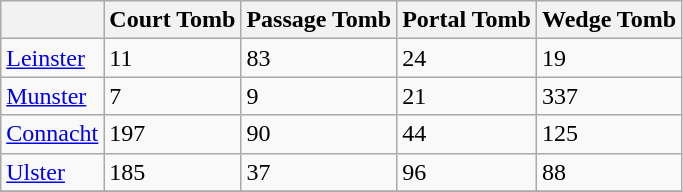<table class="wikitable unsortable">
<tr>
<th></th>
<th>Court Tomb</th>
<th>Passage Tomb</th>
<th>Portal Tomb</th>
<th>Wedge Tomb</th>
</tr>
<tr>
<td><a href='#'>Leinster</a></td>
<td>11</td>
<td>83</td>
<td>24</td>
<td>19</td>
</tr>
<tr>
<td><a href='#'>Munster</a></td>
<td>7</td>
<td>9</td>
<td>21</td>
<td>337</td>
</tr>
<tr>
<td><a href='#'>Connacht</a></td>
<td>197</td>
<td>90</td>
<td>44</td>
<td>125</td>
</tr>
<tr>
<td><a href='#'>Ulster</a></td>
<td>185</td>
<td>37</td>
<td>96</td>
<td>88</td>
</tr>
<tr>
</tr>
</table>
